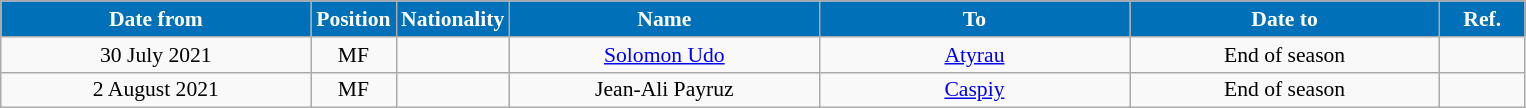<table class="wikitable" style="text-align:center; font-size:90%; ">
<tr>
<th style="background:#0070B8; color:#FFFFFF; width:200px;">Date from</th>
<th style="background:#0070B8; color:#FFFFFF; width:50px;">Position</th>
<th style="background:#0070B8; color:#FFFFFF; width:50px;">Nationality</th>
<th style="background:#0070B8; color:#FFFFFF; width:200px;">Name</th>
<th style="background:#0070B8; color:#FFFFFF; width:200px;">To</th>
<th style="background:#0070B8; color:#FFFFFF; width:200px;">Date to</th>
<th style="background:#0070B8; color:#FFFFFF; width:50px;">Ref.</th>
</tr>
<tr>
<td>30 July 2021</td>
<td>MF</td>
<td></td>
<td><a href='#'>Solomon Udo</a></td>
<td><a href='#'>Atyrau</a></td>
<td>End of season</td>
<td></td>
</tr>
<tr>
<td>2 August 2021</td>
<td>MF</td>
<td></td>
<td>Jean-Ali Payruz</td>
<td><a href='#'>Caspiy</a></td>
<td>End of season</td>
<td></td>
</tr>
</table>
